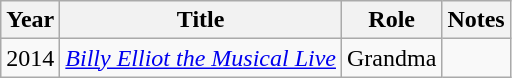<table class="wikitable">
<tr>
<th>Year</th>
<th>Title</th>
<th>Role</th>
<th>Notes</th>
</tr>
<tr>
<td>2014</td>
<td><em><a href='#'>Billy Elliot the Musical Live</a></em></td>
<td>Grandma</td>
<td></td>
</tr>
</table>
